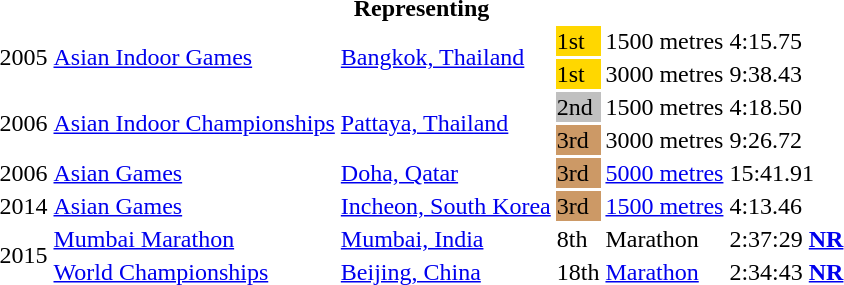<table>
<tr>
<th colspan="6">Representing </th>
</tr>
<tr>
<td rowspan=2>2005</td>
<td rowspan=2><a href='#'>Asian Indoor Games</a></td>
<td rowspan=2><a href='#'>Bangkok, Thailand</a></td>
<td style="background:gold;">1st</td>
<td>1500 metres</td>
<td>4:15.75</td>
</tr>
<tr>
<td style="background:gold;">1st</td>
<td>3000 metres</td>
<td>9:38.43</td>
</tr>
<tr>
<td rowspan=2>2006</td>
<td rowspan=2><a href='#'>Asian Indoor Championships</a></td>
<td rowspan=2><a href='#'>Pattaya, Thailand</a></td>
<td style="background:silver;">2nd</td>
<td>1500 metres</td>
<td>4:18.50</td>
</tr>
<tr>
<td style="background:#c96;">3rd</td>
<td>3000 metres</td>
<td>9:26.72</td>
</tr>
<tr>
<td>2006</td>
<td><a href='#'>Asian Games</a></td>
<td><a href='#'>Doha, Qatar</a></td>
<td style="background:#c96;">3rd</td>
<td><a href='#'>5000 metres</a></td>
<td>15:41.91</td>
</tr>
<tr>
<td>2014</td>
<td><a href='#'>Asian Games</a></td>
<td><a href='#'>Incheon, South Korea</a></td>
<td style="background:#c96;">3rd</td>
<td><a href='#'>1500 metres</a></td>
<td>4:13.46</td>
</tr>
<tr>
<td rowspan=2>2015</td>
<td><a href='#'>Mumbai Marathon</a></td>
<td><a href='#'>Mumbai, India</a></td>
<td>8th</td>
<td>Marathon</td>
<td>2:37:29 <strong><a href='#'>NR</a></strong></td>
</tr>
<tr>
<td><a href='#'>World Championships</a></td>
<td><a href='#'>Beijing, China</a></td>
<td>18th</td>
<td><a href='#'>Marathon</a></td>
<td>2:34:43 <strong><a href='#'>NR</a></strong></td>
</tr>
</table>
